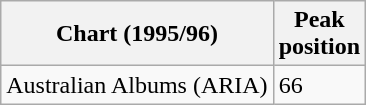<table class="wikitable">
<tr>
<th>Chart (1995/96)</th>
<th>Peak<br>position</th>
</tr>
<tr>
<td align="left">Australian Albums (ARIA)</td>
<td>66</td>
</tr>
</table>
